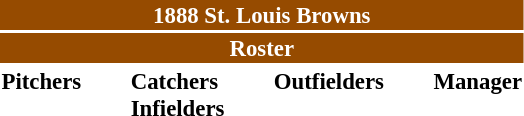<table class="toccolours" style="font-size: 95%;">
<tr>
<th colspan="10" style="background-color: #964B00; color: white; text-align: center;">1888 St. Louis Browns</th>
</tr>
<tr>
<td colspan="10" style="background-color: #964B00; color: white; text-align: center;"><strong>Roster</strong></td>
</tr>
<tr>
<td valign="top"><strong>Pitchers</strong><br>




</td>
<td width="25px"></td>
<td valign="top"><strong>Catchers</strong><br>


<strong>Infielders</strong>





</td>
<td width="25px"></td>
<td valign="top"><strong>Outfielders</strong><br>

</td>
<td width="25px"></td>
<td valign="top"><strong>Manager</strong><br></td>
</tr>
</table>
